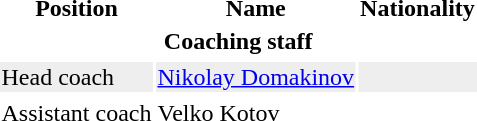<table class="toccolours">
<tr>
<th bgcolor=>Position</th>
<th bgcolor=>Name</th>
<th bgcolor=>Nationality</th>
</tr>
<tr>
<th colspan="3">Coaching staff</th>
</tr>
<tr>
</tr>
<tr style="background:#eee;">
<td>Head coach</td>
<td><a href='#'>Nikolay Domakinov</a></td>
<td></td>
</tr>
<tr>
</tr>
<tr>
<td>Assistant coach</td>
<td>Velko Kotov</td>
<td></td>
</tr>
<tr>
</tr>
</table>
